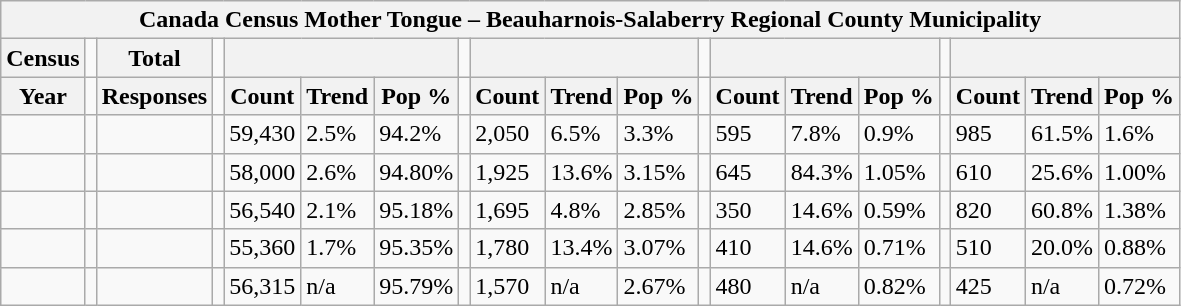<table class="wikitable">
<tr>
<th colspan="19">Canada Census Mother Tongue – Beauharnois-Salaberry Regional County Municipality</th>
</tr>
<tr>
<th>Census</th>
<td></td>
<th>Total</th>
<td colspan="1"></td>
<th colspan="3"></th>
<td colspan="1"></td>
<th colspan="3"></th>
<td colspan="1"></td>
<th colspan="3"></th>
<td colspan="1"></td>
<th colspan="3"></th>
</tr>
<tr>
<th>Year</th>
<td></td>
<th>Responses</th>
<td></td>
<th>Count</th>
<th>Trend</th>
<th>Pop %</th>
<td></td>
<th>Count</th>
<th>Trend</th>
<th>Pop %</th>
<td></td>
<th>Count</th>
<th>Trend</th>
<th>Pop %</th>
<td></td>
<th>Count</th>
<th>Trend</th>
<th>Pop %</th>
</tr>
<tr>
<td></td>
<td></td>
<td></td>
<td></td>
<td>59,430</td>
<td> 2.5%</td>
<td>94.2%</td>
<td></td>
<td>2,050</td>
<td> 6.5%</td>
<td>3.3%</td>
<td></td>
<td>595</td>
<td> 7.8%</td>
<td>0.9%</td>
<td></td>
<td>985</td>
<td> 61.5%</td>
<td>1.6%</td>
</tr>
<tr>
<td></td>
<td></td>
<td></td>
<td></td>
<td>58,000</td>
<td> 2.6%</td>
<td>94.80%</td>
<td></td>
<td>1,925</td>
<td> 13.6%</td>
<td>3.15%</td>
<td></td>
<td>645</td>
<td> 84.3%</td>
<td>1.05%</td>
<td></td>
<td>610</td>
<td> 25.6%</td>
<td>1.00%</td>
</tr>
<tr>
<td></td>
<td></td>
<td></td>
<td></td>
<td>56,540</td>
<td> 2.1%</td>
<td>95.18%</td>
<td></td>
<td>1,695</td>
<td> 4.8%</td>
<td>2.85%</td>
<td></td>
<td>350</td>
<td> 14.6%</td>
<td>0.59%</td>
<td></td>
<td>820</td>
<td> 60.8%</td>
<td>1.38%</td>
</tr>
<tr>
<td></td>
<td></td>
<td></td>
<td></td>
<td>55,360</td>
<td> 1.7%</td>
<td>95.35%</td>
<td></td>
<td>1,780</td>
<td> 13.4%</td>
<td>3.07%</td>
<td></td>
<td>410</td>
<td> 14.6%</td>
<td>0.71%</td>
<td></td>
<td>510</td>
<td> 20.0%</td>
<td>0.88%</td>
</tr>
<tr>
<td></td>
<td></td>
<td></td>
<td></td>
<td>56,315</td>
<td>n/a</td>
<td>95.79%</td>
<td></td>
<td>1,570</td>
<td>n/a</td>
<td>2.67%</td>
<td></td>
<td>480</td>
<td>n/a</td>
<td>0.82%</td>
<td></td>
<td>425</td>
<td>n/a</td>
<td>0.72%</td>
</tr>
</table>
